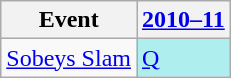<table class="wikitable" border="1">
<tr>
<th>Event</th>
<th><a href='#'>2010–11</a></th>
</tr>
<tr>
<td><a href='#'>Sobeys Slam</a></td>
<td style="background:#afeeee;"><a href='#'>Q</a></td>
</tr>
</table>
